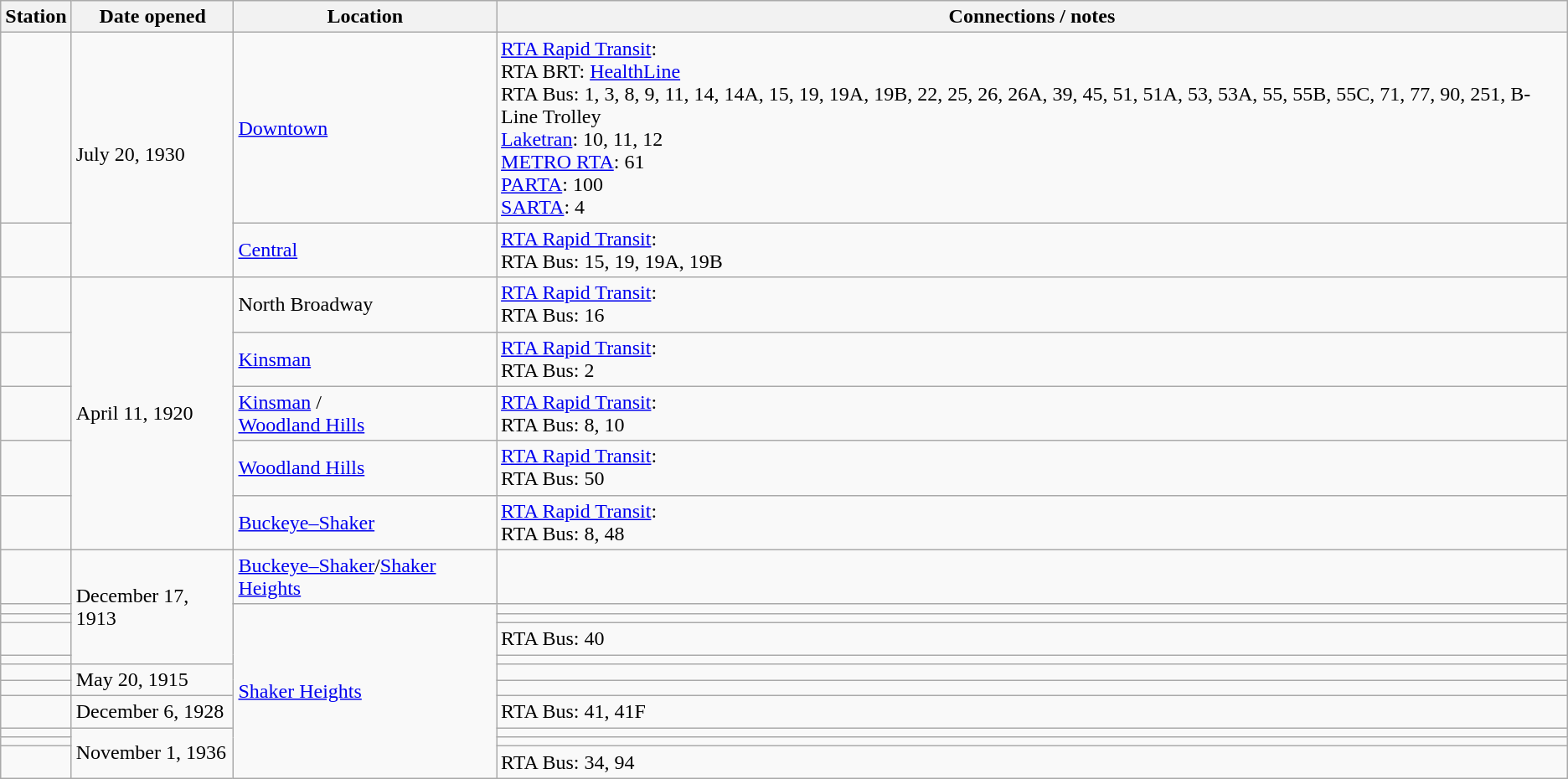<table class="wikitable sortable">
<tr>
<th>Station</th>
<th>Date opened</th>
<th>Location</th>
<th class="unsortable">Connections / notes</th>
</tr>
<tr>
<td align="right"> </td>
<td rowspan="2">July 20, 1930</td>
<td><a href='#'>Downtown</a></td>
<td> <a href='#'>RTA Rapid Transit</a>:   <br> RTA BRT: <a href='#'>HealthLine</a><br> RTA Bus: 1, 3, 8, 9, 11, 14, 14A, 15, 19, 19A, 19B, 22, 25, 26, 26A, 39, 45, 51, 51A, 53, 53A, 55, 55B, 55C, 71, 77, 90, 251, B-Line Trolley<br> <a href='#'>Laketran</a>: 10, 11, 12<br> <a href='#'>METRO RTA</a>: 61<br> <a href='#'>PARTA</a>: 100<br> <a href='#'>SARTA</a>: 4</td>
</tr>
<tr>
<td align="right"> </td>
<td><a href='#'>Central</a></td>
<td> <a href='#'>RTA Rapid Transit</a>:  <br> RTA Bus: 15, 19, 19A, 19B</td>
</tr>
<tr>
<td align="right">  </td>
<td rowspan="5">April 11, 1920</td>
<td>North Broadway</td>
<td> <a href='#'>RTA Rapid Transit</a>:  <br> RTA Bus: 16</td>
</tr>
<tr>
<td align="right"></td>
<td><a href='#'>Kinsman</a></td>
<td> <a href='#'>RTA Rapid Transit</a>: <br> RTA Bus: 2</td>
</tr>
<tr>
<td align="right">  </td>
<td><a href='#'>Kinsman</a> /<br><a href='#'>Woodland Hills</a></td>
<td> <a href='#'>RTA Rapid Transit</a>: <br> RTA Bus: 8, 10</td>
</tr>
<tr>
<td align="right"> </td>
<td><a href='#'>Woodland Hills</a></td>
<td> <a href='#'>RTA Rapid Transit</a>: <br> RTA Bus: 50</td>
</tr>
<tr>
<td align="right"> </td>
<td><a href='#'>Buckeye–Shaker</a></td>
<td> <a href='#'>RTA Rapid Transit</a>: <br> RTA Bus: 8, 48</td>
</tr>
<tr>
<td align="right"></td>
<td rowspan="5">December 17, 1913</td>
<td><a href='#'>Buckeye–Shaker</a>/<wbr><a href='#'>Shaker Heights</a></td>
<td></td>
</tr>
<tr>
<td align="right"></td>
<td rowspan="10"><a href='#'>Shaker Heights</a></td>
<td></td>
</tr>
<tr>
<td align="right"></td>
<td></td>
</tr>
<tr>
<td align="right"> </td>
<td> RTA Bus: 40</td>
</tr>
<tr>
<td align="right"></td>
<td></td>
</tr>
<tr>
<td align="right"></td>
<td rowspan="2">May 20, 1915</td>
<td></td>
</tr>
<tr>
<td align="right"></td>
<td></td>
</tr>
<tr>
<td align="right"> </td>
<td>December 6, 1928</td>
<td> RTA Bus: 41, 41F</td>
</tr>
<tr>
<td align="right"></td>
<td rowspan="3">November 1, 1936</td>
<td></td>
</tr>
<tr>
<td align="right"> </td>
<td></td>
</tr>
<tr>
<td align="right">  </td>
<td> RTA Bus: 34, 94</td>
</tr>
</table>
